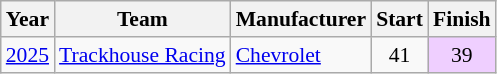<table class="wikitable" style="font-size: 90%;">
<tr>
<th>Year</th>
<th>Team</th>
<th>Manufacturer</th>
<th>Start</th>
<th>Finish</th>
</tr>
<tr>
<td><a href='#'>2025</a></td>
<td><a href='#'>Trackhouse Racing</a></td>
<td><a href='#'>Chevrolet</a></td>
<td align=center>41</td>
<td align=center style="background:#EFCFFF;">39</td>
</tr>
</table>
